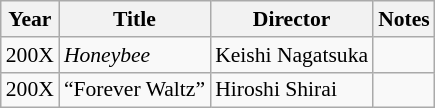<table class="wikitable" style="font-size: 90%;">
<tr>
<th>Year</th>
<th>Title</th>
<th>Director</th>
<th>Notes</th>
</tr>
<tr>
<td>200X</td>
<td><em>Honeybee</em></td>
<td>Keishi Nagatsuka</td>
<td></td>
</tr>
<tr>
<td>200X</td>
<td>“Forever Waltz”</td>
<td>Hiroshi Shirai</td>
<td></td>
</tr>
</table>
